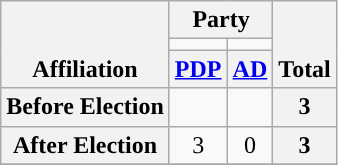<table class=wikitable style="text-align:center">
<tr style="vertical-align:bottom;">
<th rowspan=3>Affiliation</th>
<th colspan=2>Party</th>
<th rowspan=3>Total</th>
</tr>
<tr>
<td style="background-color:"></td>
<td style="background-color:"></td>
</tr>
<tr>
<th><a href='#'>PDP</a></th>
<th><a href='#'>AD</a></th>
</tr>
<tr>
<th>Before Election</th>
<td></td>
<td></td>
<th>3</th>
</tr>
<tr>
<th>After Election</th>
<td>3</td>
<td>0</td>
<th>3</th>
</tr>
<tr>
</tr>
</table>
